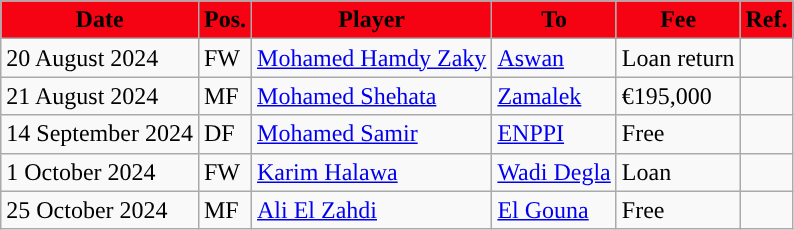<table class="wikitable plainrowheaders sortable">
<tr>
<th style="background:#f50213; color:#fffff; ">Date</th>
<th style="background:#f50213; color:#fffff; ">Pos.</th>
<th style="background:#f50213; color:#fffff; ">Player</th>
<th style="background:#f50213; color:#fffff; ">To</th>
<th style="background:#f50213; color:#fffff; ">Fee</th>
<th style="background:#f50213; color:#fffff; ">Ref.</th>
</tr>
<tr>
<td>20 August 2024</td>
<td>FW</td>
<td> <a href='#'>Mohamed Hamdy Zaky</a></td>
<td> <a href='#'>Aswan</a></td>
<td>Loan return</td>
<td></td>
</tr>
<tr>
<td>21 August 2024</td>
<td>MF</td>
<td> <a href='#'>Mohamed Shehata</a></td>
<td> <a href='#'>Zamalek</a></td>
<td>€195,000</td>
<td></td>
</tr>
<tr>
<td>14 September 2024</td>
<td>DF</td>
<td> <a href='#'>Mohamed Samir</a></td>
<td> <a href='#'>ENPPI</a></td>
<td>Free</td>
<td></td>
</tr>
<tr>
<td>1 October 2024</td>
<td>FW</td>
<td> <a href='#'>Karim Halawa</a></td>
<td> <a href='#'>Wadi Degla</a></td>
<td>Loan</td>
<td></td>
</tr>
<tr>
<td>25 October 2024</td>
<td>MF</td>
<td> <a href='#'>Ali El Zahdi</a></td>
<td> <a href='#'>El Gouna</a></td>
<td>Free</td>
<td></td>
</tr>
</table>
